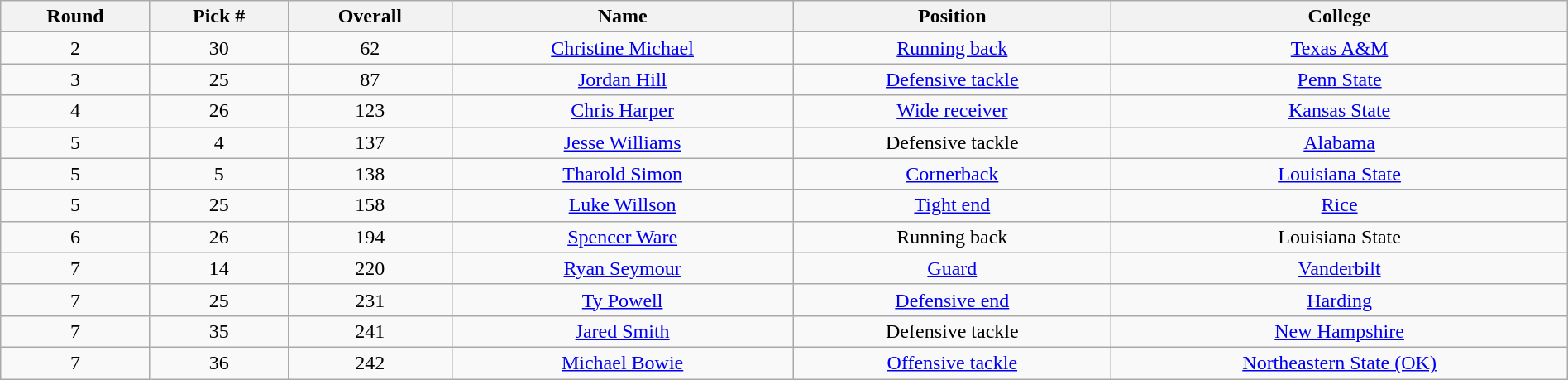<table class="wikitable sortable sortable" style="width: 100%; text-align:center">
<tr>
<th>Round</th>
<th>Pick #</th>
<th>Overall</th>
<th>Name</th>
<th>Position</th>
<th>College</th>
</tr>
<tr>
<td>2</td>
<td>30</td>
<td>62</td>
<td><a href='#'>Christine Michael</a></td>
<td><a href='#'>Running back</a></td>
<td><a href='#'>Texas A&M</a></td>
</tr>
<tr>
<td>3</td>
<td>25</td>
<td>87</td>
<td><a href='#'>Jordan Hill</a></td>
<td><a href='#'>Defensive tackle</a></td>
<td><a href='#'>Penn State</a></td>
</tr>
<tr>
<td>4</td>
<td>26</td>
<td>123</td>
<td><a href='#'>Chris Harper</a></td>
<td><a href='#'>Wide receiver</a></td>
<td><a href='#'>Kansas State</a></td>
</tr>
<tr>
<td>5</td>
<td>4</td>
<td>137</td>
<td><a href='#'>Jesse Williams</a></td>
<td>Defensive tackle</td>
<td><a href='#'>Alabama</a></td>
</tr>
<tr>
<td>5</td>
<td>5</td>
<td>138</td>
<td><a href='#'>Tharold Simon</a></td>
<td><a href='#'>Cornerback</a></td>
<td><a href='#'>Louisiana State</a></td>
</tr>
<tr>
<td>5</td>
<td>25</td>
<td>158</td>
<td><a href='#'>Luke Willson</a></td>
<td><a href='#'>Tight end</a></td>
<td><a href='#'>Rice</a></td>
</tr>
<tr>
<td>6</td>
<td>26</td>
<td>194</td>
<td><a href='#'>Spencer Ware</a></td>
<td>Running back</td>
<td>Louisiana State</td>
</tr>
<tr>
<td>7</td>
<td>14</td>
<td>220</td>
<td><a href='#'>Ryan Seymour</a></td>
<td><a href='#'>Guard</a></td>
<td><a href='#'>Vanderbilt</a></td>
</tr>
<tr>
<td>7</td>
<td>25</td>
<td>231</td>
<td><a href='#'>Ty Powell</a></td>
<td><a href='#'>Defensive end</a></td>
<td><a href='#'>Harding</a></td>
</tr>
<tr>
<td>7</td>
<td>35</td>
<td>241</td>
<td><a href='#'>Jared Smith</a></td>
<td>Defensive tackle</td>
<td><a href='#'>New Hampshire</a></td>
</tr>
<tr>
<td>7</td>
<td>36</td>
<td>242</td>
<td><a href='#'>Michael Bowie</a></td>
<td><a href='#'>Offensive tackle</a></td>
<td><a href='#'>Northeastern State (OK)</a></td>
</tr>
</table>
